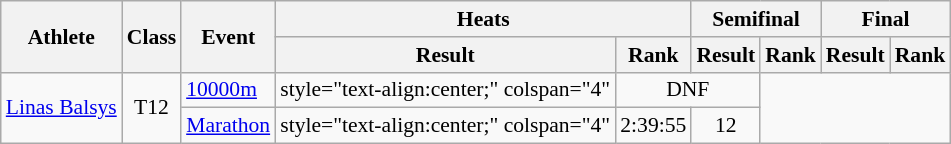<table class=wikitable style="font-size:90%">
<tr>
<th rowspan="2">Athlete</th>
<th rowspan="2">Class</th>
<th rowspan="2">Event</th>
<th colspan="2">Heats</th>
<th colspan="2">Semifinal</th>
<th colspan="3">Final</th>
</tr>
<tr>
<th>Result</th>
<th>Rank</th>
<th>Result</th>
<th>Rank</th>
<th>Result</th>
<th>Rank</th>
</tr>
<tr>
<td rowspan="2"><a href='#'>Linas Balsys</a></td>
<td rowspan="2" style="text-align:center;">T12</td>
<td><a href='#'>10000m</a></td>
<td>style="text-align:center;" colspan="4" </td>
<td style="text-align:center;" colspan="2">DNF</td>
</tr>
<tr>
<td><a href='#'>Marathon</a></td>
<td>style="text-align:center;" colspan="4" </td>
<td style="text-align:center;">2:39:55</td>
<td style="text-align:center;">12</td>
</tr>
</table>
